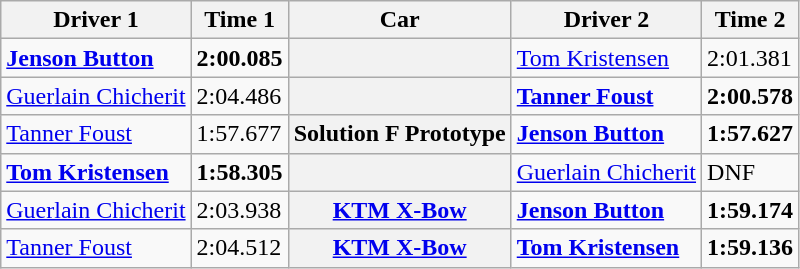<table class="wikitable">
<tr>
<th>Driver 1</th>
<th>Time 1</th>
<th>Car</th>
<th>Driver 2</th>
<th>Time 2</th>
</tr>
<tr>
<td><strong> <a href='#'>Jenson Button</a></strong></td>
<td><strong>2:00.085</strong></td>
<th></th>
<td> <a href='#'>Tom Kristensen</a></td>
<td>2:01.381</td>
</tr>
<tr>
<td> <a href='#'>Guerlain Chicherit</a></td>
<td>2:04.486</td>
<th></th>
<td><strong> <a href='#'>Tanner Foust</a></strong></td>
<td><strong>2:00.578</strong></td>
</tr>
<tr>
<td> <a href='#'>Tanner Foust</a></td>
<td>1:57.677</td>
<th>Solution F Prototype</th>
<td><strong> <a href='#'>Jenson Button</a></strong></td>
<td><strong>1:57.627</strong></td>
</tr>
<tr>
<td><strong> <a href='#'>Tom Kristensen</a></strong></td>
<td><strong>1:58.305</strong></td>
<th></th>
<td> <a href='#'>Guerlain Chicherit</a></td>
<td>DNF</td>
</tr>
<tr>
<td> <a href='#'>Guerlain Chicherit</a></td>
<td>2:03.938</td>
<th><a href='#'>KTM X-Bow</a></th>
<td><strong> <a href='#'>Jenson Button</a></strong></td>
<td><strong>1:59.174</strong></td>
</tr>
<tr>
<td> <a href='#'>Tanner Foust</a></td>
<td>2:04.512</td>
<th><a href='#'>KTM X-Bow</a></th>
<td><strong> <a href='#'>Tom Kristensen</a></strong></td>
<td><strong>1:59.136</strong></td>
</tr>
</table>
